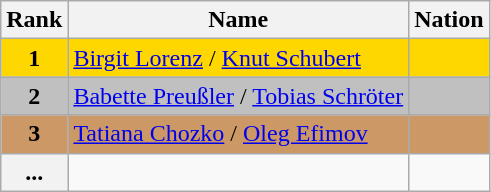<table class="wikitable">
<tr>
<th>Rank</th>
<th>Name</th>
<th>Nation</th>
</tr>
<tr bgcolor="gold">
<td align="center"><strong>1</strong></td>
<td><a href='#'>Birgit Lorenz</a> / <a href='#'>Knut Schubert</a></td>
<td></td>
</tr>
<tr bgcolor="silver">
<td align="center"><strong>2</strong></td>
<td><a href='#'>Babette Preußler</a> / <a href='#'>Tobias Schröter</a></td>
<td></td>
</tr>
<tr bgcolor="cc9966">
<td align="center"><strong>3</strong></td>
<td><a href='#'>Tatiana Chozko</a> / <a href='#'>Oleg Efimov</a></td>
<td></td>
</tr>
<tr>
<th>...</th>
<td></td>
<td></td>
</tr>
</table>
